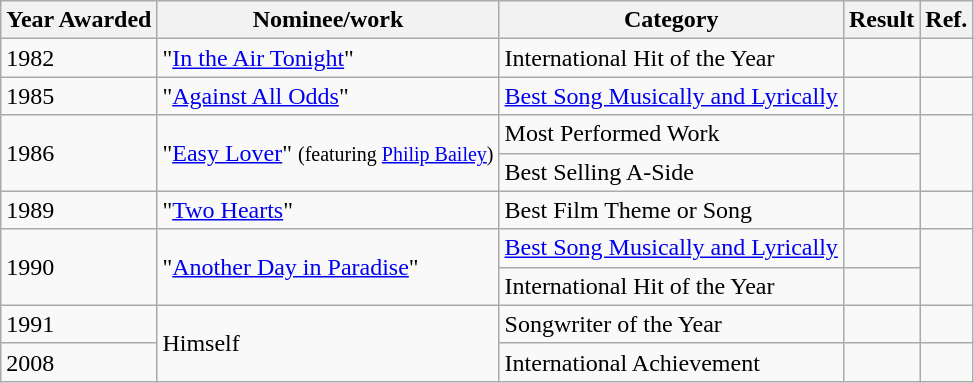<table class="wikitable">
<tr>
<th>Year Awarded</th>
<th>Nominee/work</th>
<th>Category</th>
<th>Result</th>
<th>Ref.</th>
</tr>
<tr>
<td>1982</td>
<td>"<a href='#'>In the Air Tonight</a>"</td>
<td>International Hit of the Year</td>
<td></td>
<td></td>
</tr>
<tr>
<td>1985</td>
<td>"<a href='#'>Against All Odds</a>"</td>
<td><a href='#'>Best Song Musically and Lyrically</a></td>
<td></td>
<td></td>
</tr>
<tr>
<td rowspan="2">1986</td>
<td rowspan="2">"<a href='#'>Easy Lover</a>" <small>(featuring <a href='#'>Philip Bailey</a>)</small></td>
<td>Most Performed Work</td>
<td></td>
<td rowspan="2"></td>
</tr>
<tr>
<td>Best Selling A-Side</td>
<td></td>
</tr>
<tr>
<td>1989</td>
<td>"<a href='#'>Two Hearts</a>"</td>
<td>Best Film Theme or Song</td>
<td></td>
<td></td>
</tr>
<tr>
<td rowspan="2">1990</td>
<td rowspan="2">"<a href='#'>Another Day in Paradise</a>"</td>
<td><a href='#'>Best Song Musically and Lyrically</a></td>
<td></td>
<td rowspan="2"></td>
</tr>
<tr>
<td>International Hit of the Year</td>
<td></td>
</tr>
<tr>
<td>1991</td>
<td rowspan="2">Himself</td>
<td>Songwriter of the Year</td>
<td></td>
<td></td>
</tr>
<tr>
<td>2008</td>
<td>International Achievement</td>
<td></td>
<td></td>
</tr>
</table>
